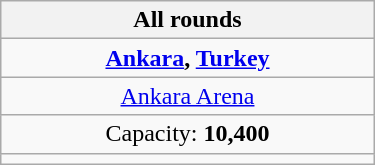<table class=wikitable style=text-align:center width=250>
<tr>
<th>All rounds</th>
</tr>
<tr>
<td><strong> <a href='#'>Ankara</a>, <a href='#'>Turkey</a></strong></td>
</tr>
<tr>
<td><a href='#'>Ankara Arena</a></td>
</tr>
<tr>
<td>Capacity: <strong>10,400</strong></td>
</tr>
<tr>
<td></td>
</tr>
</table>
